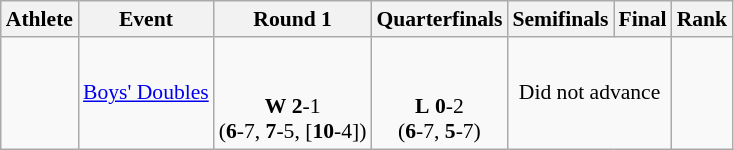<table class=wikitable style="font-size:90%">
<tr>
<th>Athlete</th>
<th>Event</th>
<th>Round 1</th>
<th>Quarterfinals</th>
<th>Semifinals</th>
<th>Final</th>
<th>Rank</th>
</tr>
<tr>
<td> <br></td>
<td><a href='#'>Boys' Doubles</a></td>
<td align=center><br><br><strong>W</strong> <strong>2</strong>-1<br> (<strong>6</strong>-7, <strong>7</strong>-5, [<strong>10</strong>-4])</td>
<td align=center><br><br><strong>L</strong> <strong>0</strong>-2<br> (<strong>6</strong>-7, <strong>5</strong>-7)</td>
<td colspan=2 align=center>Did not advance</td>
<td align=center></td>
</tr>
</table>
